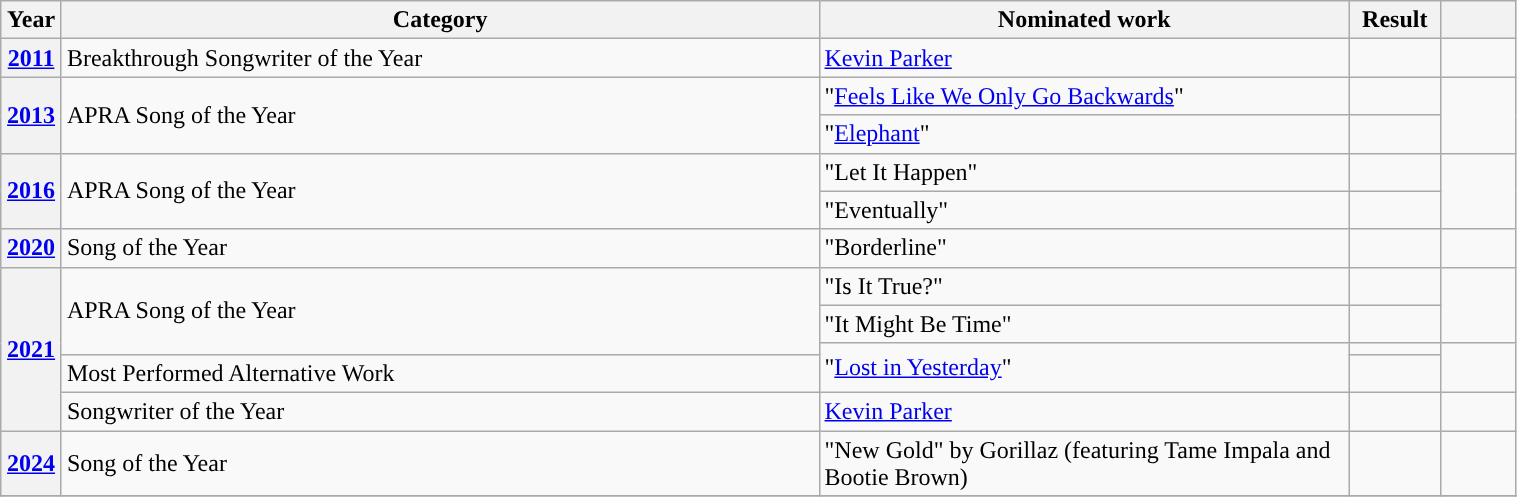<table class="wikitable plainrowheaders" style="width:80%;">
<tr>
<th scope="col" style="width:4%;">Year</th>
<th scope="col" style="width:50%;">Category</th>
<th scope="col" style="width:35%;">Nominated work</th>
<th scope="col" style="width:6%;">Result</th>
<th scope="col" style="width:6%;"></th>
</tr>
<tr>
<th scope="row"><a href='#'>2011</a></th>
<td>Breakthrough Songwriter of the Year</td>
<td><a href='#'>Kevin Parker</a></td>
<td></td>
<td></td>
</tr>
<tr>
<th scope="row" rowspan="2"><a href='#'>2013</a></th>
<td rowspan="2">APRA Song of the Year</td>
<td>"<a href='#'>Feels Like We Only Go Backwards</a>"</td>
<td></td>
<td rowspan="2"></td>
</tr>
<tr>
<td>"<a href='#'>Elephant</a>"</td>
<td></td>
</tr>
<tr>
<th scope="row" rowspan="2"><a href='#'>2016</a></th>
<td rowspan="2">APRA Song of the Year</td>
<td>"Let It Happen"</td>
<td></td>
<td rowspan="2"></td>
</tr>
<tr>
<td>"Eventually"</td>
<td></td>
</tr>
<tr>
<th scope="row"><a href='#'>2020</a></th>
<td>Song of the Year</td>
<td>"Borderline"</td>
<td></td>
<td></td>
</tr>
<tr>
<th scope="row" rowspan="5"><a href='#'>2021</a></th>
<td rowspan="3">APRA Song of the Year</td>
<td>"Is It True?"</td>
<td></td>
<td rowspan="2"></td>
</tr>
<tr>
<td>"It Might Be Time"</td>
<td></td>
</tr>
<tr>
<td rowspan="2">"<a href='#'>Lost in Yesterday</a>"</td>
<td></td>
<td rowspan="2"></td>
</tr>
<tr>
<td>Most Performed Alternative Work</td>
<td></td>
</tr>
<tr>
<td>Songwriter of the Year</td>
<td><a href='#'>Kevin Parker</a></td>
<td></td>
<td></td>
</tr>
<tr>
<th scope="row"><a href='#'>2024</a></th>
<td>Song of the Year</td>
<td>"New Gold" by Gorillaz (featuring Tame Impala and Bootie Brown)</td>
<td></td>
<td></td>
</tr>
<tr>
</tr>
</table>
